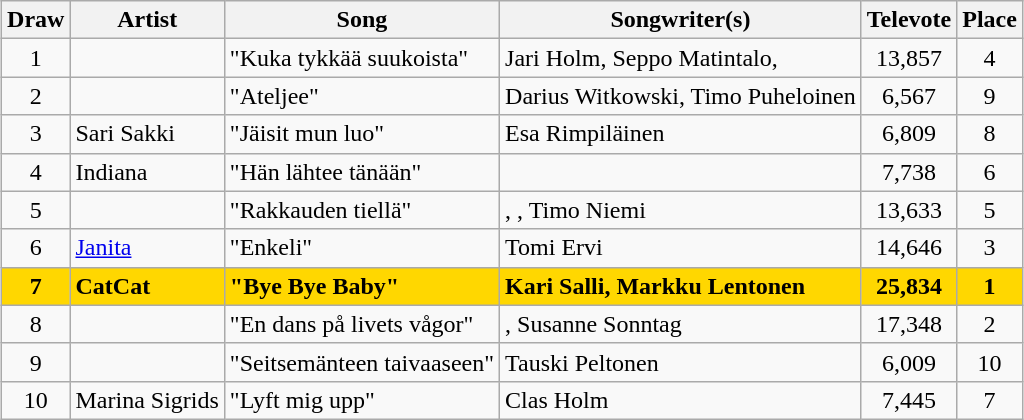<table class="sortable wikitable" style="margin: 1em auto 1em auto; text-align:center">
<tr>
<th>Draw</th>
<th>Artist</th>
<th>Song</th>
<th>Songwriter(s)</th>
<th>Televote</th>
<th>Place</th>
</tr>
<tr>
<td>1</td>
<td align="left"></td>
<td align="left">"Kuka tykkää suukoista"</td>
<td align="left">Jari Holm, Seppo Matintalo, </td>
<td>13,857</td>
<td>4</td>
</tr>
<tr>
<td>2</td>
<td align="left"></td>
<td align="left">"Ateljee"</td>
<td align="left">Darius Witkowski, Timo Puheloinen</td>
<td>6,567</td>
<td>9</td>
</tr>
<tr>
<td>3</td>
<td align="left">Sari Sakki</td>
<td align="left">"Jäisit mun luo"</td>
<td align="left">Esa Rimpiläinen</td>
<td>6,809</td>
<td>8</td>
</tr>
<tr>
<td>4</td>
<td align="left">Indiana</td>
<td align="left">"Hän lähtee tänään"</td>
<td align="left"></td>
<td>7,738</td>
<td>6</td>
</tr>
<tr>
<td>5</td>
<td align="left"></td>
<td align="left">"Rakkauden tiellä"</td>
<td align="left">, , Timo Niemi</td>
<td>13,633</td>
<td>5</td>
</tr>
<tr>
<td>6</td>
<td align="left"><a href='#'>Janita</a></td>
<td align="left">"Enkeli"</td>
<td align="left">Tomi Ervi</td>
<td>14,646</td>
<td>3</td>
</tr>
<tr style="font-weight:bold; background:gold;">
<td>7</td>
<td align="left">CatCat</td>
<td align="left">"Bye Bye Baby"</td>
<td align="left">Kari Salli, Markku Lentonen</td>
<td>25,834</td>
<td>1</td>
</tr>
<tr>
<td>8</td>
<td align="left"></td>
<td align="left">"En dans på livets vågor"</td>
<td align="left">, Susanne Sonntag</td>
<td>17,348</td>
<td>2</td>
</tr>
<tr>
<td>9</td>
<td align="left"></td>
<td align="left">"Seitsemänteen taivaaseen"</td>
<td align="left">Tauski Peltonen</td>
<td>6,009</td>
<td>10</td>
</tr>
<tr>
<td>10</td>
<td align="left">Marina Sigrids</td>
<td align="left">"Lyft mig upp"</td>
<td align="left">Clas Holm</td>
<td>7,445</td>
<td>7</td>
</tr>
</table>
